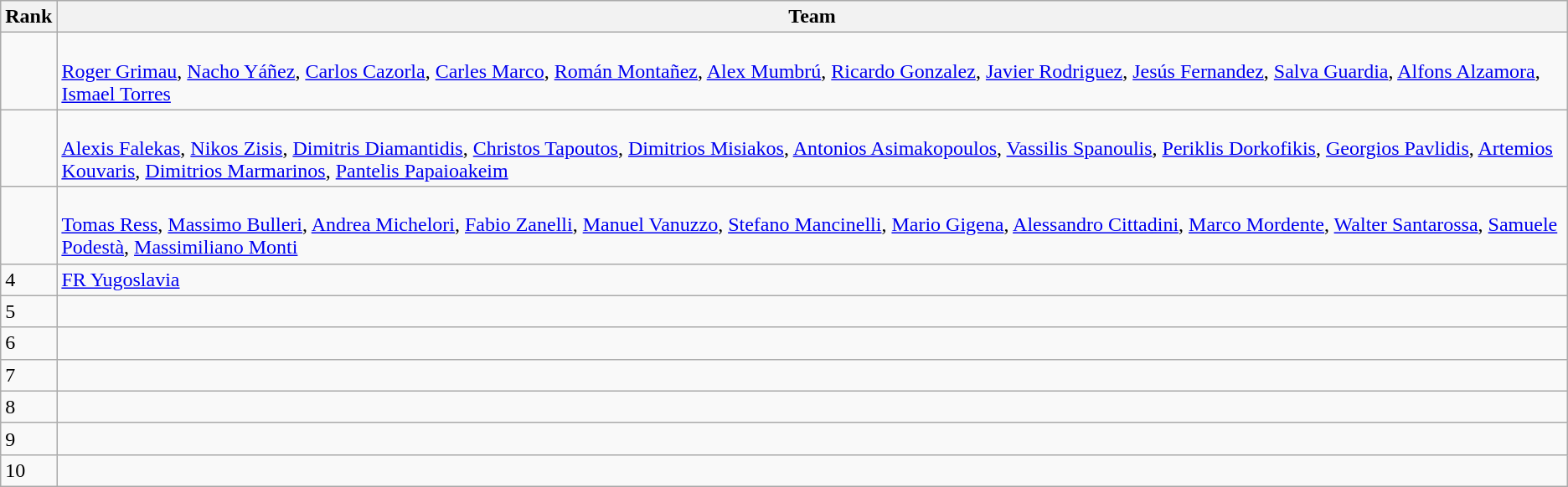<table class="wikitable" border="1">
<tr>
<th>Rank</th>
<th>Team</th>
</tr>
<tr>
<td></td>
<td><br><a href='#'>Roger Grimau</a>, <a href='#'>Nacho Yáñez</a>, <a href='#'>Carlos Cazorla</a>, <a href='#'>Carles Marco</a>, <a href='#'>Román Montañez</a>, <a href='#'>Alex Mumbrú</a>, <a href='#'>Ricardo Gonzalez</a>, <a href='#'>Javier Rodriguez</a>, <a href='#'>Jesús Fernandez</a>, <a href='#'>Salva Guardia</a>, <a href='#'>Alfons Alzamora</a>, <a href='#'>Ismael Torres</a></td>
</tr>
<tr>
<td></td>
<td><br><a href='#'>Alexis Falekas</a>, <a href='#'>Nikos Zisis</a>, <a href='#'>Dimitris Diamantidis</a>, <a href='#'>Christos Tapoutos</a>, <a href='#'>Dimitrios Misiakos</a>, <a href='#'>Antonios Asimakopoulos</a>, <a href='#'>Vassilis Spanoulis</a>, <a href='#'>Periklis Dorkofikis</a>, <a href='#'>Georgios Pavlidis</a>, <a href='#'>Artemios Kouvaris</a>, <a href='#'>Dimitrios Marmarinos</a>, <a href='#'>Pantelis Papaioakeim</a></td>
</tr>
<tr>
<td></td>
<td><br><a href='#'>Tomas Ress</a>, <a href='#'>Massimo Bulleri</a>, <a href='#'>Andrea Michelori</a>, <a href='#'>Fabio Zanelli</a>, <a href='#'>Manuel Vanuzzo</a>, <a href='#'>Stefano Mancinelli</a>, <a href='#'>Mario Gigena</a>, <a href='#'>Alessandro Cittadini</a>, <a href='#'>Marco Mordente</a>, <a href='#'>Walter Santarossa</a>, <a href='#'>Samuele Podestà</a>, <a href='#'>Massimiliano Monti</a></td>
</tr>
<tr>
<td>4</td>
<td> <a href='#'>FR Yugoslavia</a></td>
</tr>
<tr>
<td>5</td>
<td></td>
</tr>
<tr>
<td>6</td>
<td></td>
</tr>
<tr>
<td>7</td>
<td></td>
</tr>
<tr>
<td>8</td>
<td></td>
</tr>
<tr>
<td>9</td>
<td></td>
</tr>
<tr>
<td>10</td>
<td></td>
</tr>
</table>
